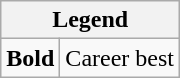<table class="wikitable">
<tr>
<th colspan="2">Legend</th>
</tr>
<tr>
<td><strong>Bold</strong></td>
<td>Career best</td>
</tr>
</table>
